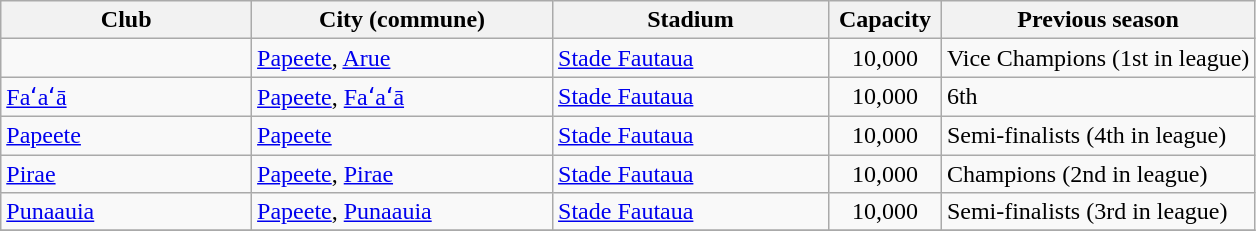<table class="wikitable sortable">
<tr>
<th width="20%">Club</th>
<th width="24%">City (commune)</th>
<th width="22%">Stadium</th>
<th width="9%">Capacity</th>
<th>Previous season</th>
</tr>
<tr>
<td></td>
<td><a href='#'>Papeete</a>, <a href='#'>Arue</a></td>
<td><a href='#'>Stade Fautaua</a></td>
<td align=center>10,000</td>
<td>Vice Champions (1st in league)</td>
</tr>
<tr>
<td><a href='#'>Faʻaʻā</a></td>
<td><a href='#'>Papeete</a>, <a href='#'>Faʻaʻā</a></td>
<td><a href='#'>Stade Fautaua</a></td>
<td align=center>10,000</td>
<td>6th</td>
</tr>
<tr>
<td><a href='#'>Papeete</a></td>
<td><a href='#'>Papeete</a></td>
<td><a href='#'>Stade Fautaua</a></td>
<td align=center>10,000</td>
<td>Semi-finalists (4th in league)</td>
</tr>
<tr>
<td><a href='#'>Pirae</a></td>
<td><a href='#'>Papeete</a>, <a href='#'>Pirae</a></td>
<td><a href='#'>Stade Fautaua</a></td>
<td align=center>10,000</td>
<td>Champions (2nd in league)</td>
</tr>
<tr>
<td><a href='#'>Punaauia</a></td>
<td><a href='#'>Papeete</a>, <a href='#'>Punaauia</a></td>
<td><a href='#'>Stade Fautaua</a></td>
<td align=center>10,000</td>
<td>Semi-finalists (3rd in league)</td>
</tr>
<tr>
</tr>
</table>
